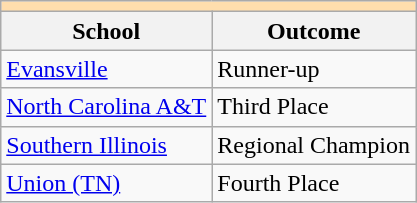<table class="wikitable" style="float:left; margin-right:1em;">
<tr>
<th colspan="3" style="background:#ffdead;"></th>
</tr>
<tr>
<th>School</th>
<th>Outcome</th>
</tr>
<tr>
<td><a href='#'>Evansville</a></td>
<td>Runner-up</td>
</tr>
<tr>
<td><a href='#'>North Carolina A&T</a></td>
<td>Third Place</td>
</tr>
<tr>
<td><a href='#'>Southern Illinois</a></td>
<td>Regional Champion</td>
</tr>
<tr>
<td><a href='#'>Union (TN)</a></td>
<td>Fourth Place</td>
</tr>
</table>
